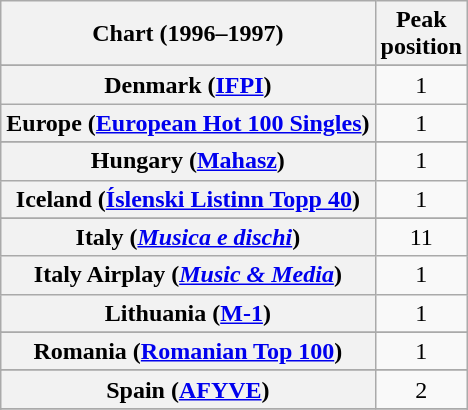<table class="wikitable sortable plainrowheaders" style="text-align:center">
<tr>
<th scope="col">Chart (1996–1997)</th>
<th scope="col">Peak<br>position</th>
</tr>
<tr>
</tr>
<tr>
</tr>
<tr>
</tr>
<tr>
</tr>
<tr>
</tr>
<tr>
</tr>
<tr>
</tr>
<tr>
<th scope="row">Denmark (<a href='#'>IFPI</a>)</th>
<td>1</td>
</tr>
<tr>
<th scope="row">Europe (<a href='#'>European Hot 100 Singles</a>)</th>
<td>1</td>
</tr>
<tr>
</tr>
<tr>
</tr>
<tr>
</tr>
<tr>
<th scope="row">Hungary (<a href='#'>Mahasz</a>)</th>
<td>1</td>
</tr>
<tr>
<th scope="row">Iceland (<a href='#'>Íslenski Listinn Topp 40</a>)</th>
<td>1</td>
</tr>
<tr>
</tr>
<tr>
<th scope="row">Italy (<em><a href='#'>Musica e dischi</a></em>)</th>
<td>11</td>
</tr>
<tr>
<th scope="row">Italy Airplay (<em><a href='#'>Music & Media</a></em>)</th>
<td>1</td>
</tr>
<tr>
<th scope="row">Lithuania (<a href='#'>M-1</a>)</th>
<td>1</td>
</tr>
<tr>
</tr>
<tr>
</tr>
<tr>
</tr>
<tr>
</tr>
<tr>
<th scope="row">Romania (<a href='#'>Romanian Top 100</a>)</th>
<td>1</td>
</tr>
<tr>
</tr>
<tr>
<th scope="row">Spain (<a href='#'>AFYVE</a>)</th>
<td>2</td>
</tr>
<tr>
</tr>
<tr>
</tr>
<tr>
</tr>
<tr>
</tr>
<tr>
</tr>
<tr>
</tr>
<tr>
</tr>
<tr>
</tr>
<tr>
</tr>
<tr>
</tr>
</table>
